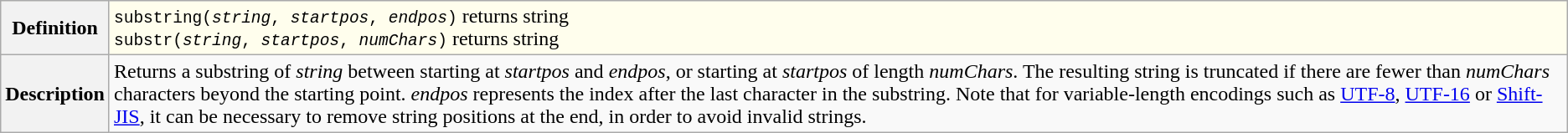<table class="wikitable">
<tr style="background:#fffeed;">
<th>Definition</th>
<td><code>substring(<em>string</em>, <em>startpos</em>, <em>endpos</em>)</code> returns string<br><code>substr(<em>string</em>, <em>startpos</em>, <em>numChars</em>)</code> returns string</td>
</tr>
<tr>
<th>Description</th>
<td>Returns a substring of <em>string</em> between starting at <em>startpos</em> and <em>endpos</em>, or starting at <em>startpos</em> of length <em>numChars</em>.  The resulting string is truncated if there are fewer than <em>numChars</em> characters beyond the starting point. <em>endpos</em> represents the index after the last character in the substring. Note that for variable-length encodings such as <a href='#'>UTF-8</a>, <a href='#'>UTF-16</a> or <a href='#'>Shift-JIS</a>, it can be necessary to remove string positions at the end, in order to avoid invalid strings.</td>
</tr>
</table>
